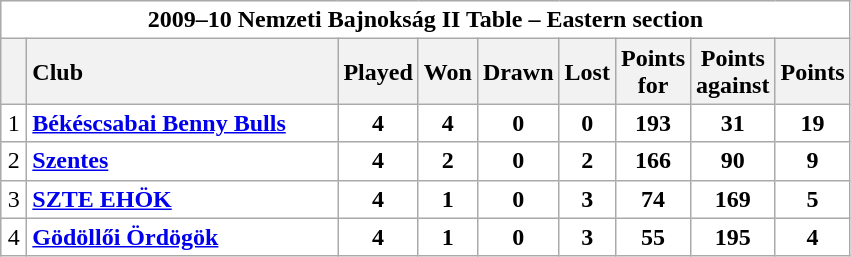<table class="wikitable" style="float:left; margin-right:15px; text-align: center;">
<tr>
<td colspan="10" bgcolor="#FFFFFF" cellpadding="0" cellspacing="0"><strong>2009–10 Nemzeti Bajnokság II Table – Eastern section</strong></td>
</tr>
<tr>
<th bgcolor="#efefef" width="10"></th>
<th bgcolor="#efefef" style="text-align:left" width="200">Club</th>
<th bgcolor="#efefef" width="20">Played</th>
<th bgcolor="#efefef" width="20">Won</th>
<th bgcolor="#efefef" width="20">Drawn</th>
<th bgcolor="#efefef" width="20">Lost</th>
<th bgcolor="#efefef" width="20">Points for</th>
<th bgcolor="#efefef" width="20">Points against</th>
<th bgcolor="#efefef" width="20">Points</th>
</tr>
<tr bgcolor=#ffffff align=center>
<td>1</td>
<td align=left><strong><a href='#'>Békéscsabai Benny Bulls</a></strong></td>
<td><strong>4</strong></td>
<td><strong>4</strong></td>
<td><strong>0</strong></td>
<td><strong>0</strong></td>
<td><strong>193</strong></td>
<td><strong>31</strong></td>
<td><strong>19</strong></td>
</tr>
<tr bgcolor=#ffffff align=center>
<td>2</td>
<td align=left><strong><a href='#'>Szentes</a></strong></td>
<td><strong>4</strong></td>
<td><strong>2</strong></td>
<td><strong>0</strong></td>
<td><strong>2</strong></td>
<td><strong>166</strong></td>
<td><strong>90</strong></td>
<td><strong>9</strong></td>
</tr>
<tr bgcolor=#ffffff align=center>
<td>3</td>
<td align=left><strong><a href='#'>SZTE EHÖK</a></strong></td>
<td><strong>4</strong></td>
<td><strong>1</strong></td>
<td><strong>0</strong></td>
<td><strong>3</strong></td>
<td><strong>74</strong></td>
<td><strong>169</strong></td>
<td><strong>5</strong></td>
</tr>
<tr bgcolor=#ffffff align=center>
<td>4</td>
<td align=left><strong><a href='#'>Gödöllői Ördögök</a></strong></td>
<td><strong>4</strong></td>
<td><strong>1</strong></td>
<td><strong>0</strong></td>
<td><strong>3</strong></td>
<td><strong>55</strong></td>
<td><strong>195</strong></td>
<td><strong>4</strong></td>
</tr>
</table>
